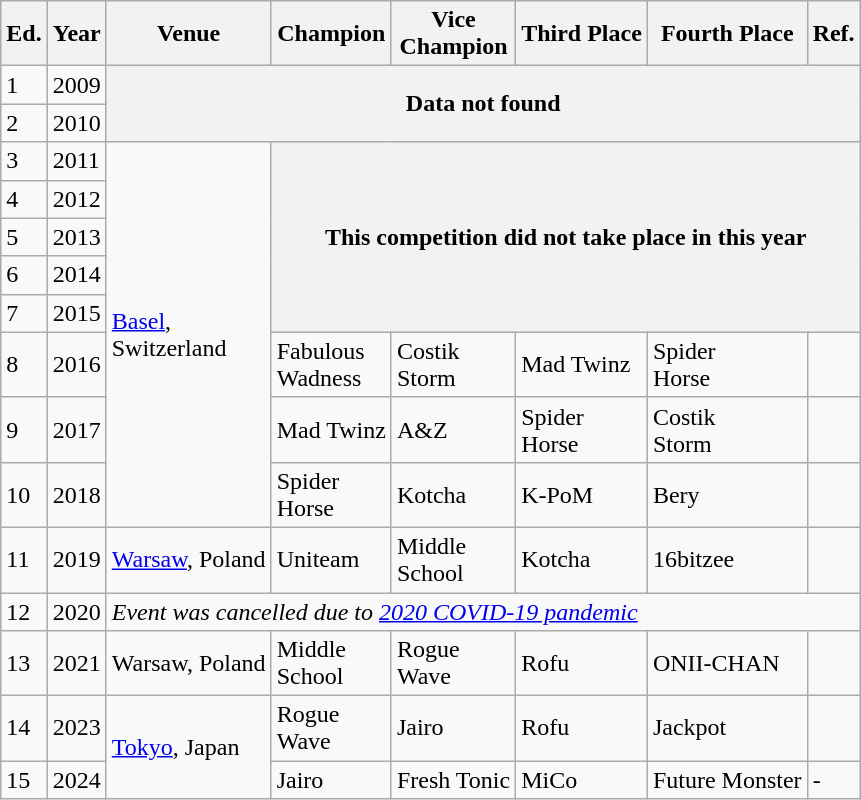<table class="wikitable">
<tr>
<th>Ed.</th>
<th>Year</th>
<th>Venue</th>
<th>Champion</th>
<th>Vice<br>Champion</th>
<th>Third Place</th>
<th>Fourth Place</th>
<th>Ref.</th>
</tr>
<tr>
<td>1</td>
<td>2009</td>
<th colspan="6" rowspan="2">Data not found</th>
</tr>
<tr>
<td>2</td>
<td>2010</td>
</tr>
<tr>
<td>3</td>
<td>2011</td>
<td rowspan="8"><a href='#'>Basel</a>,<br>Switzerland</td>
<th colspan="5" rowspan="5"><strong>This competition did not take place in this year</strong></th>
</tr>
<tr>
<td>4</td>
<td>2012</td>
</tr>
<tr>
<td>5</td>
<td>2013</td>
</tr>
<tr>
<td>6</td>
<td>2014</td>
</tr>
<tr>
<td>7</td>
<td>2015</td>
</tr>
<tr>
<td>8</td>
<td>2016</td>
<td> Fabulous<br>Wadness</td>
<td> Costik<br>Storm</td>
<td> Mad Twinz</td>
<td> Spider<br>Horse</td>
<td></td>
</tr>
<tr>
<td>9</td>
<td>2017</td>
<td> Mad Twinz</td>
<td> A&Z</td>
<td> Spider<br>Horse</td>
<td> Costik<br>Storm</td>
<td></td>
</tr>
<tr>
<td>10</td>
<td>2018</td>
<td> Spider<br>Horse</td>
<td> Kotcha</td>
<td> K-PoM</td>
<td> Bery</td>
<td></td>
</tr>
<tr>
<td>11</td>
<td>2019</td>
<td><a href='#'>Warsaw</a>, Poland</td>
<td> Uniteam</td>
<td> Middle<br>School</td>
<td> Kotcha</td>
<td> 16bitzee</td>
<td></td>
</tr>
<tr>
<td>12</td>
<td>2020</td>
<td colspan="6"><em>Event was cancelled due to <a href='#'>2020 COVID-19 pandemic</a></em></td>
</tr>
<tr>
<td>13</td>
<td>2021</td>
<td>Warsaw, Poland</td>
<td> Middle<br>School</td>
<td>  Rogue<br>Wave</td>
<td> Rofu</td>
<td> ONII-CHAN</td>
<td></td>
</tr>
<tr>
<td>14</td>
<td>2023</td>
<td rowspan="2"><a href='#'>Tokyo</a>, Japan</td>
<td>  Rogue<br>Wave</td>
<td> Jairo</td>
<td> Rofu</td>
<td> Jackpot</td>
<td></td>
</tr>
<tr>
<td>15</td>
<td>2024</td>
<td> Jairo</td>
<td> Fresh Tonic</td>
<td> MiCo</td>
<td> Future Monster</td>
<td>-</td>
</tr>
</table>
